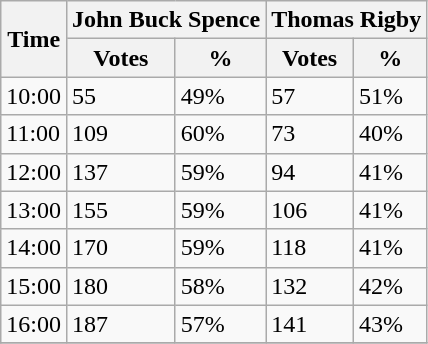<table class="wikitable">
<tr>
<th rowspan="2">Time</th>
<th colspan="2">John Buck Spence</th>
<th colspan="2">Thomas Rigby</th>
</tr>
<tr>
<th>Votes</th>
<th>%</th>
<th>Votes</th>
<th>%</th>
</tr>
<tr>
<td>10:00</td>
<td>55</td>
<td>49%</td>
<td>57</td>
<td>51%</td>
</tr>
<tr>
<td>11:00</td>
<td>109</td>
<td>60%</td>
<td>73</td>
<td>40%</td>
</tr>
<tr>
<td>12:00</td>
<td>137</td>
<td>59%</td>
<td>94</td>
<td>41%</td>
</tr>
<tr>
<td>13:00</td>
<td>155</td>
<td>59%</td>
<td>106</td>
<td>41%</td>
</tr>
<tr>
<td>14:00</td>
<td>170</td>
<td>59%</td>
<td>118</td>
<td>41%</td>
</tr>
<tr>
<td>15:00</td>
<td>180</td>
<td>58%</td>
<td>132</td>
<td>42%</td>
</tr>
<tr>
<td>16:00</td>
<td>187</td>
<td>57%</td>
<td>141</td>
<td>43%</td>
</tr>
<tr>
</tr>
</table>
